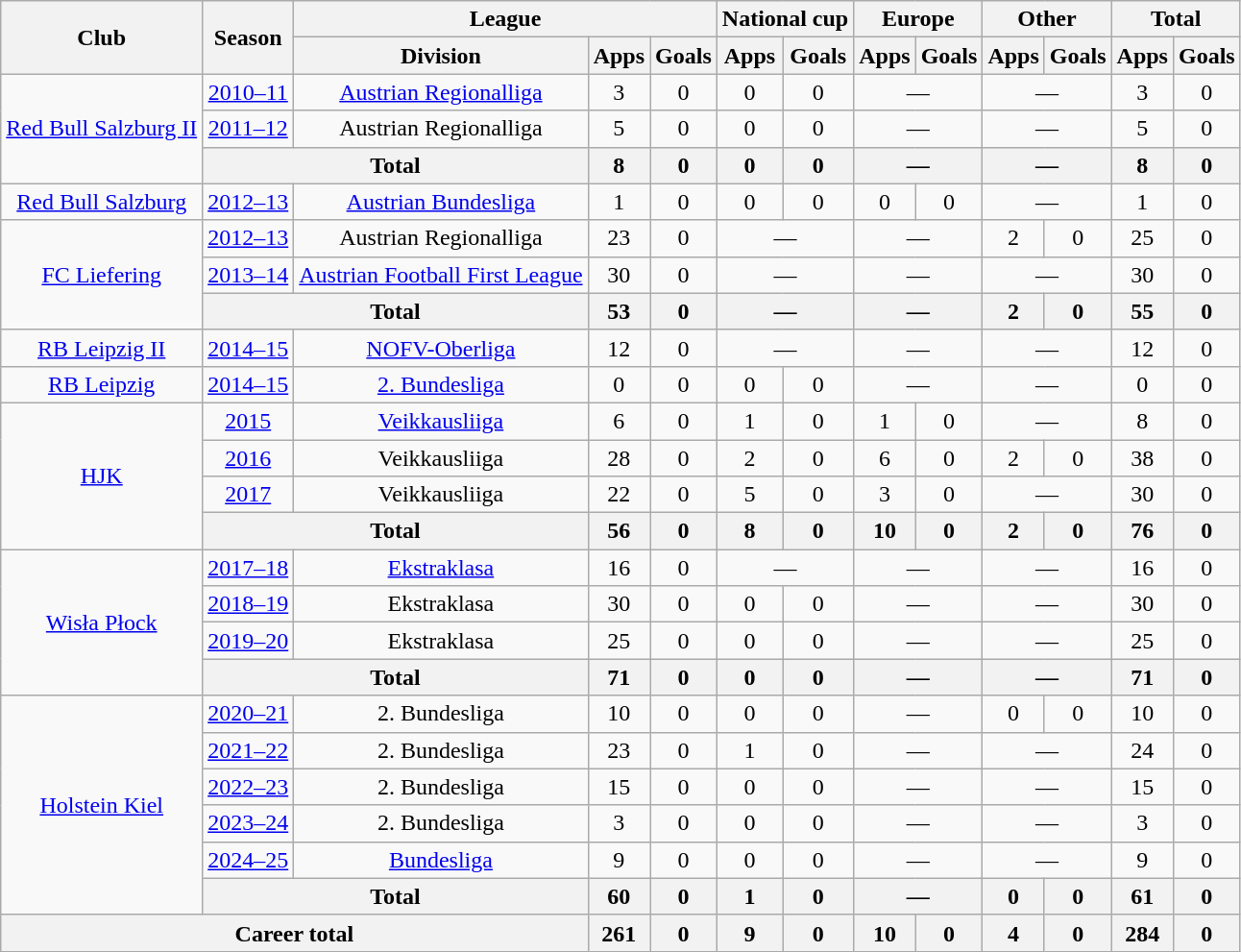<table class="wikitable" style="text-align:center">
<tr>
<th rowspan="2">Club</th>
<th rowspan="2">Season</th>
<th colspan="3">League</th>
<th colspan="2">National cup</th>
<th colspan="2">Europe</th>
<th colspan="2">Other</th>
<th colspan="2">Total</th>
</tr>
<tr>
<th>Division</th>
<th>Apps</th>
<th>Goals</th>
<th>Apps</th>
<th>Goals</th>
<th>Apps</th>
<th>Goals</th>
<th>Apps</th>
<th>Goals</th>
<th>Apps</th>
<th>Goals</th>
</tr>
<tr>
<td rowspan="3"><a href='#'>Red Bull Salzburg II</a></td>
<td><a href='#'>2010–11</a></td>
<td><a href='#'>Austrian Regionalliga</a></td>
<td>3</td>
<td>0</td>
<td>0</td>
<td>0</td>
<td colspan="2">—</td>
<td colspan="2">—</td>
<td>3</td>
<td>0</td>
</tr>
<tr>
<td><a href='#'>2011–12</a></td>
<td>Austrian Regionalliga</td>
<td>5</td>
<td>0</td>
<td>0</td>
<td>0</td>
<td colspan="2">—</td>
<td colspan="2">—</td>
<td>5</td>
<td>0</td>
</tr>
<tr>
<th colspan="2">Total</th>
<th>8</th>
<th>0</th>
<th>0</th>
<th>0</th>
<th colspan="2">—</th>
<th colspan="2">—</th>
<th>8</th>
<th>0</th>
</tr>
<tr>
<td><a href='#'>Red Bull Salzburg</a></td>
<td><a href='#'>2012–13</a></td>
<td><a href='#'>Austrian Bundesliga</a></td>
<td>1</td>
<td>0</td>
<td>0</td>
<td>0</td>
<td>0</td>
<td>0</td>
<td colspan="2">—</td>
<td>1</td>
<td>0</td>
</tr>
<tr>
<td rowspan="3"><a href='#'>FC Liefering</a></td>
<td><a href='#'>2012–13</a></td>
<td>Austrian Regionalliga</td>
<td>23</td>
<td>0</td>
<td colspan="2">—</td>
<td colspan="2">—</td>
<td>2</td>
<td>0</td>
<td>25</td>
<td>0</td>
</tr>
<tr>
<td><a href='#'>2013–14</a></td>
<td><a href='#'>Austrian Football First League</a></td>
<td>30</td>
<td>0</td>
<td colspan="2">—</td>
<td colspan="2">—</td>
<td colspan="2">—</td>
<td>30</td>
<td>0</td>
</tr>
<tr>
<th colspan="2">Total</th>
<th>53</th>
<th>0</th>
<th colspan="2">—</th>
<th colspan="2">—</th>
<th>2</th>
<th>0</th>
<th>55</th>
<th>0</th>
</tr>
<tr>
<td><a href='#'>RB Leipzig II</a></td>
<td><a href='#'>2014–15</a></td>
<td><a href='#'>NOFV-Oberliga</a></td>
<td>12</td>
<td>0</td>
<td colspan="2">—</td>
<td colspan="2">—</td>
<td colspan="2">—</td>
<td>12</td>
<td>0</td>
</tr>
<tr>
<td><a href='#'>RB Leipzig</a></td>
<td><a href='#'>2014–15</a></td>
<td><a href='#'>2. Bundesliga</a></td>
<td>0</td>
<td>0</td>
<td>0</td>
<td>0</td>
<td colspan="2">—</td>
<td colspan="2">—</td>
<td>0</td>
<td>0</td>
</tr>
<tr>
<td rowspan="4"><a href='#'>HJK</a></td>
<td><a href='#'>2015</a></td>
<td><a href='#'>Veikkausliiga</a></td>
<td>6</td>
<td>0</td>
<td>1</td>
<td>0</td>
<td>1</td>
<td>0</td>
<td colspan="2">—</td>
<td>8</td>
<td>0</td>
</tr>
<tr>
<td><a href='#'>2016</a></td>
<td>Veikkausliiga</td>
<td>28</td>
<td>0</td>
<td>2</td>
<td>0</td>
<td>6</td>
<td>0</td>
<td>2</td>
<td>0</td>
<td>38</td>
<td>0</td>
</tr>
<tr>
<td><a href='#'>2017</a></td>
<td>Veikkausliiga</td>
<td>22</td>
<td>0</td>
<td>5</td>
<td>0</td>
<td>3</td>
<td>0</td>
<td colspan="2">—</td>
<td>30</td>
<td>0</td>
</tr>
<tr>
<th colspan="2">Total</th>
<th>56</th>
<th>0</th>
<th>8</th>
<th>0</th>
<th>10</th>
<th>0</th>
<th>2</th>
<th>0</th>
<th>76</th>
<th>0</th>
</tr>
<tr>
<td rowspan="4"><a href='#'>Wisła Płock</a></td>
<td><a href='#'>2017–18</a></td>
<td><a href='#'>Ekstraklasa</a></td>
<td>16</td>
<td>0</td>
<td colspan="2">—</td>
<td colspan="2">—</td>
<td colspan="2">—</td>
<td>16</td>
<td>0</td>
</tr>
<tr>
<td><a href='#'>2018–19</a></td>
<td>Ekstraklasa</td>
<td>30</td>
<td>0</td>
<td>0</td>
<td>0</td>
<td colspan="2">—</td>
<td colspan="2">—</td>
<td>30</td>
<td>0</td>
</tr>
<tr>
<td><a href='#'>2019–20</a></td>
<td>Ekstraklasa</td>
<td>25</td>
<td>0</td>
<td>0</td>
<td>0</td>
<td colspan="2">—</td>
<td colspan="2">—</td>
<td>25</td>
<td>0</td>
</tr>
<tr>
<th colspan="2">Total</th>
<th>71</th>
<th>0</th>
<th>0</th>
<th>0</th>
<th colspan="2">—</th>
<th colspan="2">—</th>
<th>71</th>
<th>0</th>
</tr>
<tr>
<td rowspan="6"><a href='#'>Holstein Kiel</a></td>
<td><a href='#'>2020–21</a></td>
<td>2. Bundesliga</td>
<td>10</td>
<td>0</td>
<td>0</td>
<td>0</td>
<td colspan="2">—</td>
<td>0</td>
<td>0</td>
<td>10</td>
<td>0</td>
</tr>
<tr>
<td><a href='#'>2021–22</a></td>
<td>2. Bundesliga</td>
<td>23</td>
<td>0</td>
<td>1</td>
<td>0</td>
<td colspan="2">—</td>
<td colspan="2">—</td>
<td>24</td>
<td>0</td>
</tr>
<tr>
<td><a href='#'>2022–23</a></td>
<td>2. Bundesliga</td>
<td>15</td>
<td>0</td>
<td>0</td>
<td>0</td>
<td colspan="2">—</td>
<td colspan="2">—</td>
<td>15</td>
<td>0</td>
</tr>
<tr>
<td><a href='#'>2023–24</a></td>
<td>2. Bundesliga</td>
<td>3</td>
<td>0</td>
<td>0</td>
<td>0</td>
<td colspan="2">—</td>
<td colspan="2">—</td>
<td>3</td>
<td>0</td>
</tr>
<tr>
<td><a href='#'>2024–25</a></td>
<td><a href='#'>Bundesliga</a></td>
<td>9</td>
<td>0</td>
<td>0</td>
<td>0</td>
<td colspan="2">—</td>
<td colspan="2">—</td>
<td>9</td>
<td>0</td>
</tr>
<tr>
<th colspan="2">Total</th>
<th>60</th>
<th>0</th>
<th>1</th>
<th>0</th>
<th colspan="2">—</th>
<th>0</th>
<th>0</th>
<th>61</th>
<th>0</th>
</tr>
<tr>
<th colspan="3">Career total</th>
<th>261</th>
<th>0</th>
<th>9</th>
<th>0</th>
<th>10</th>
<th>0</th>
<th>4</th>
<th>0</th>
<th>284</th>
<th>0</th>
</tr>
</table>
